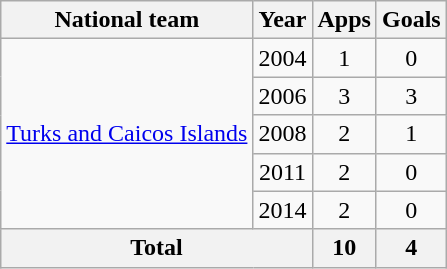<table class=wikitable style="text-align: center">
<tr>
<th>National team</th>
<th>Year</th>
<th>Apps</th>
<th>Goals</th>
</tr>
<tr>
<td rowspan="5"><a href='#'>Turks and Caicos Islands</a></td>
<td>2004</td>
<td>1</td>
<td>0</td>
</tr>
<tr>
<td>2006</td>
<td>3</td>
<td>3</td>
</tr>
<tr>
<td>2008</td>
<td>2</td>
<td>1</td>
</tr>
<tr>
<td>2011</td>
<td>2</td>
<td>0</td>
</tr>
<tr>
<td>2014</td>
<td>2</td>
<td>0</td>
</tr>
<tr>
<th colspan="2">Total</th>
<th>10</th>
<th>4</th>
</tr>
</table>
